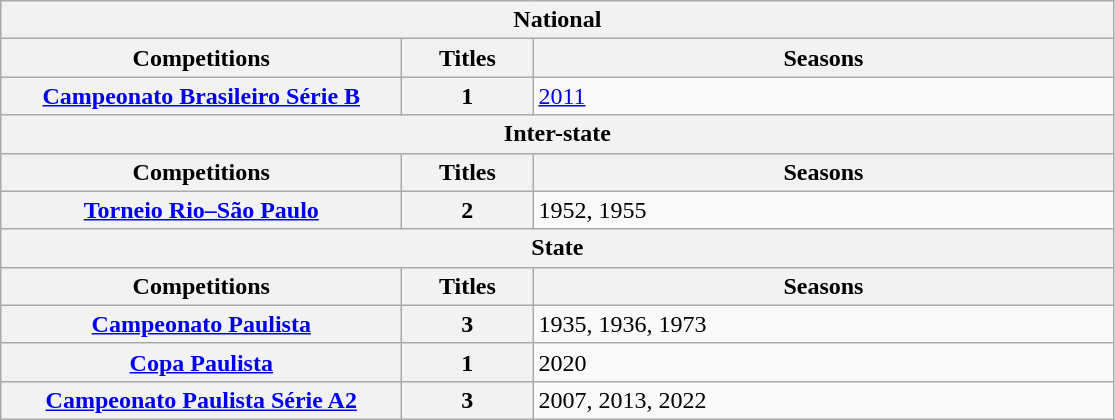<table class="wikitable">
<tr>
<th colspan="3">National</th>
</tr>
<tr>
<th style="width:260px">Competitions</th>
<th style="width:80px">Titles</th>
<th style="width:380px">Seasons</th>
</tr>
<tr>
<th style="text-align:center"><a href='#'>Campeonato Brasileiro Série B</a></th>
<th style="text-align:center"><strong>1</strong></th>
<td align="left"><a href='#'>2011</a></td>
</tr>
<tr>
<th colspan="3">Inter-state</th>
</tr>
<tr>
<th>Competitions</th>
<th>Titles</th>
<th>Seasons</th>
</tr>
<tr>
<th><a href='#'>Torneio Rio–São Paulo</a></th>
<th style="text-align:center"><strong>2</strong></th>
<td align="left">1952, 1955</td>
</tr>
<tr>
<th colspan="3">State</th>
</tr>
<tr>
<th>Competitions</th>
<th>Titles</th>
<th>Seasons</th>
</tr>
<tr>
<th style="text-align:center"><a href='#'>Campeonato Paulista</a></th>
<th style="text-align:center"><strong>3</strong></th>
<td align="left">1935, 1936, 1973</td>
</tr>
<tr>
<th style="text-align:center"><a href='#'>Copa Paulista</a></th>
<th style="text-align:center"><strong>1</strong></th>
<td align="left">2020</td>
</tr>
<tr>
<th style="text-align:center"><a href='#'>Campeonato Paulista Série A2</a></th>
<th style="text-align:center"><strong>3</strong></th>
<td align="left">2007, 2013, 2022</td>
</tr>
</table>
